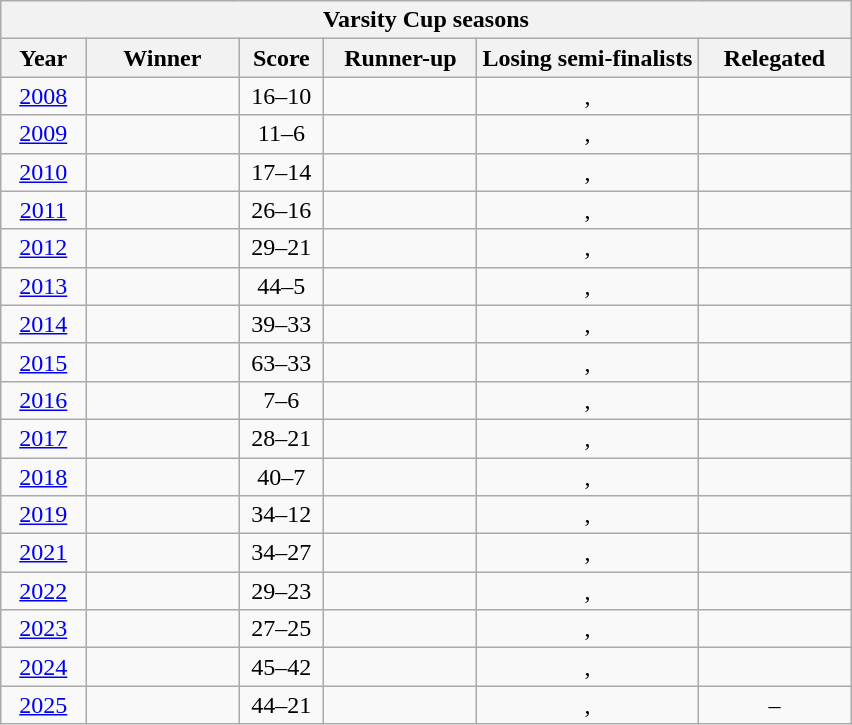<table class="wikitable" style="text-align:center">
<tr>
<th colspan="100%" align=center><strong>Varsity Cup seasons</strong></th>
</tr>
<tr>
<th width="10%">Year</th>
<th width="18%">Winner</th>
<th width="10%">Score</th>
<th width="18%">Runner-up</th>
<th width="26%">Losing semi-finalists</th>
<th width="18%">Relegated</th>
</tr>
<tr>
<td><a href='#'>2008</a></td>
<td></td>
<td>16–10</td>
<td></td>
<td>, </td>
<td></td>
</tr>
<tr>
<td><a href='#'>2009</a></td>
<td></td>
<td>11–6</td>
<td></td>
<td>, </td>
<td></td>
</tr>
<tr>
<td><a href='#'>2010</a></td>
<td></td>
<td>17–14</td>
<td></td>
<td>, </td>
<td></td>
</tr>
<tr>
<td><a href='#'>2011</a></td>
<td></td>
<td>26–16</td>
<td></td>
<td>, </td>
<td></td>
</tr>
<tr>
<td><a href='#'>2012</a></td>
<td></td>
<td>29–21</td>
<td></td>
<td>, </td>
<td></td>
</tr>
<tr>
<td><a href='#'>2013</a></td>
<td></td>
<td>44–5</td>
<td></td>
<td>, </td>
<td></td>
</tr>
<tr>
<td><a href='#'>2014</a></td>
<td></td>
<td>39–33</td>
<td></td>
<td>, </td>
<td></td>
</tr>
<tr>
<td><a href='#'>2015</a></td>
<td></td>
<td>63–33</td>
<td></td>
<td>, </td>
<td></td>
</tr>
<tr>
<td><a href='#'>2016</a></td>
<td></td>
<td>7–6</td>
<td></td>
<td>, </td>
<td></td>
</tr>
<tr>
<td><a href='#'>2017</a></td>
<td></td>
<td>28–21</td>
<td></td>
<td>, </td>
<td></td>
</tr>
<tr>
<td><a href='#'>2018</a></td>
<td></td>
<td>40–7</td>
<td></td>
<td>, </td>
<td></td>
</tr>
<tr>
<td><a href='#'>2019</a></td>
<td></td>
<td>34–12</td>
<td></td>
<td>, </td>
<td></td>
</tr>
<tr>
<td><a href='#'>2021</a></td>
<td></td>
<td>34–27</td>
<td></td>
<td>, </td>
<td></td>
</tr>
<tr>
<td><a href='#'>2022</a></td>
<td></td>
<td>29–23</td>
<td></td>
<td>, </td>
<td></td>
</tr>
<tr>
<td><a href='#'>2023</a></td>
<td></td>
<td>27–25</td>
<td></td>
<td>, </td>
<td></td>
</tr>
<tr>
<td><a href='#'>2024</a></td>
<td></td>
<td>45–42</td>
<td></td>
<td>, </td>
<td></td>
</tr>
<tr>
<td><a href='#'>2025</a></td>
<td></td>
<td>44–21</td>
<td></td>
<td>, </td>
<td>–</td>
</tr>
</table>
